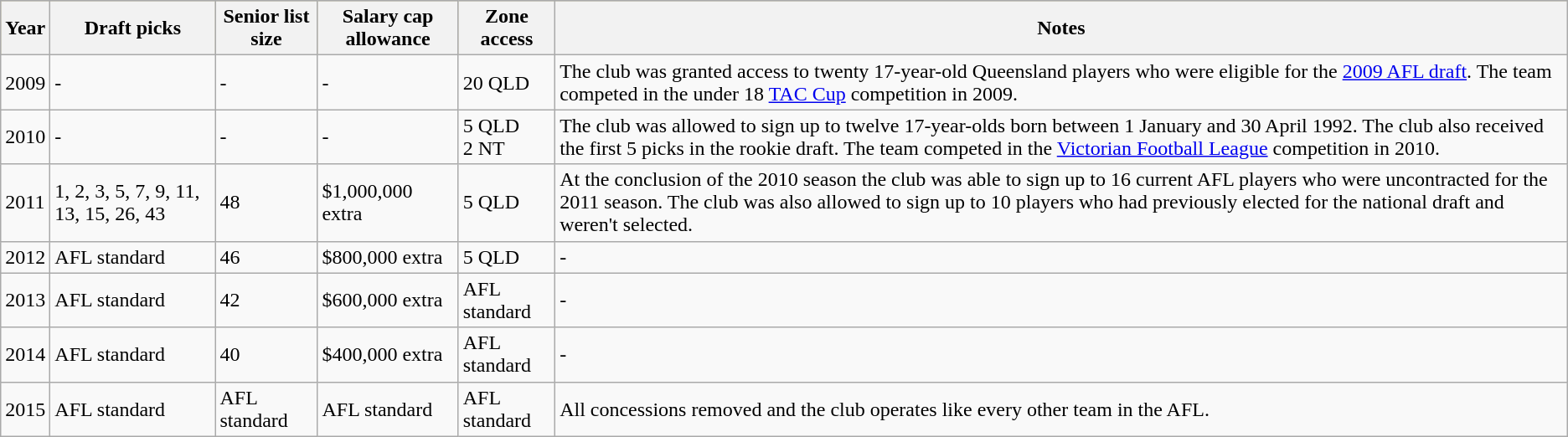<table class="wikitable">
<tr style="background:#bdb76b;">
<th>Year</th>
<th>Draft picks</th>
<th>Senior list size</th>
<th>Salary cap allowance</th>
<th>Zone access</th>
<th>Notes</th>
</tr>
<tr>
<td>2009</td>
<td>-</td>
<td>-</td>
<td>-</td>
<td>20 QLD</td>
<td>The club was granted access to twenty 17-year-old Queensland players who were eligible for the <a href='#'>2009 AFL draft</a>. The team competed in the under 18 <a href='#'>TAC Cup</a> competition in 2009.</td>
</tr>
<tr>
<td>2010</td>
<td>-</td>
<td>-</td>
<td>-</td>
<td>5 QLD<br>2 NT</td>
<td>The club was allowed to sign up to twelve 17-year-olds born between 1 January and 30 April 1992. The club also received the first 5 picks in the rookie draft. The team competed in the <a href='#'>Victorian Football League</a> competition in 2010.</td>
</tr>
<tr>
<td>2011</td>
<td>1, 2, 3, 5, 7, 9, 11, 13, 15, 26, 43</td>
<td>48</td>
<td>$1,000,000 extra</td>
<td>5 QLD</td>
<td>At the conclusion of the 2010 season the club was able to sign up to 16 current AFL players who were uncontracted for the 2011 season. The club was also allowed to sign up to 10 players who had previously elected for the national draft and weren't selected.</td>
</tr>
<tr>
<td>2012</td>
<td>AFL standard</td>
<td>46</td>
<td>$800,000 extra</td>
<td>5 QLD</td>
<td>-</td>
</tr>
<tr>
<td>2013</td>
<td>AFL standard</td>
<td>42</td>
<td>$600,000 extra</td>
<td>AFL standard</td>
<td>-</td>
</tr>
<tr>
<td>2014</td>
<td>AFL standard</td>
<td>40</td>
<td>$400,000 extra</td>
<td>AFL standard</td>
<td>-</td>
</tr>
<tr>
<td>2015</td>
<td>AFL standard</td>
<td>AFL standard</td>
<td>AFL standard</td>
<td>AFL standard</td>
<td>All concessions removed and the club operates like every other team in the AFL.</td>
</tr>
</table>
